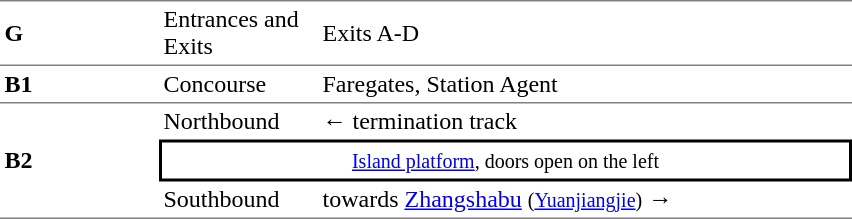<table cellspacing=0 cellpadding=3>
<tr>
<td style="border-top:solid 1px gray;border-bottom:solid 1px gray;" width=100><strong>G</strong></td>
<td style="border-top:solid 1px gray;border-bottom:solid 1px gray;" width=100>Entrances and Exits</td>
<td style="border-top:solid 1px gray;border-bottom:solid 1px gray;" width=350>Exits A-D</td>
</tr>
<tr>
<td style="border-bottom:solid 1px gray;"><strong>B1</strong></td>
<td style="border-bottom:solid 1px gray;">Concourse</td>
<td style="border-bottom:solid 1px gray;">Faregates, Station Agent</td>
</tr>
<tr>
<td style="border-bottom:solid 1px gray;" rowspan=3><strong>B2</strong></td>
<td>Northbound</td>
<td>←  termination track</td>
</tr>
<tr>
<td style="border-right:solid 2px black;border-left:solid 2px black;border-top:solid 2px black;border-bottom:solid 2px black;text-align:center;" colspan=2><small><a href='#'>Island platform</a>, doors open on the left</small></td>
</tr>
<tr>
<td style="border-bottom:solid 1px gray;">Southbound</td>
<td style="border-bottom:solid 1px gray;">  towards <a href='#'>Zhangshabu</a> <small>(<a href='#'>Yuanjiangjie</a>)</small> →</td>
</tr>
</table>
